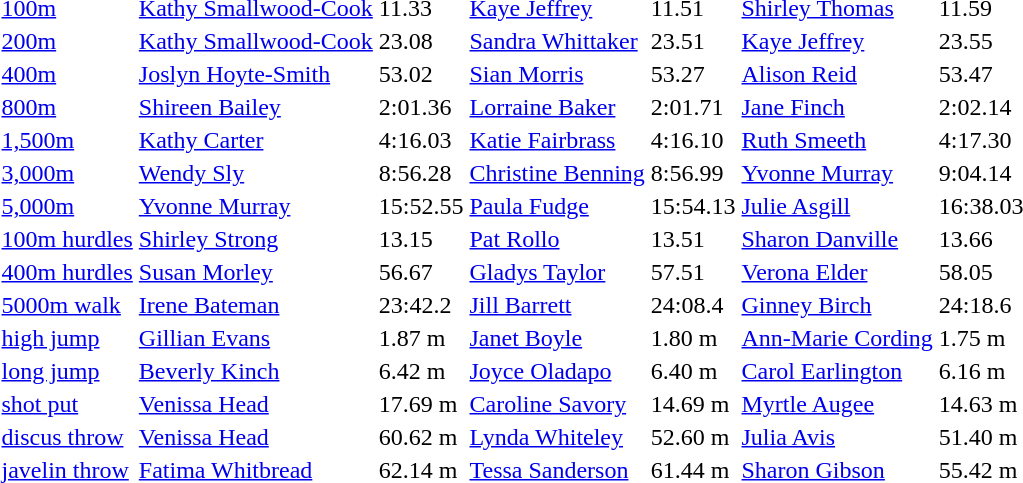<table>
<tr>
<td><a href='#'>100m</a></td>
<td><a href='#'>Kathy Smallwood-Cook</a></td>
<td>11.33</td>
<td><a href='#'>Kaye Jeffrey</a></td>
<td>11.51</td>
<td><a href='#'>Shirley Thomas</a></td>
<td>11.59</td>
</tr>
<tr>
<td><a href='#'>200m</a></td>
<td><a href='#'>Kathy Smallwood-Cook</a></td>
<td>23.08</td>
<td> <a href='#'>Sandra Whittaker</a></td>
<td>23.51</td>
<td> <a href='#'>Kaye Jeffrey</a></td>
<td>23.55</td>
</tr>
<tr>
<td><a href='#'>400m</a></td>
<td><a href='#'>Joslyn Hoyte-Smith</a></td>
<td>53.02</td>
<td><a href='#'>Sian Morris</a></td>
<td>53.27</td>
<td> <a href='#'>Alison Reid</a></td>
<td>53.47</td>
</tr>
<tr>
<td><a href='#'>800m</a></td>
<td><a href='#'>Shireen Bailey</a></td>
<td>2:01.36</td>
<td><a href='#'>Lorraine Baker</a></td>
<td>2:01.71</td>
<td><a href='#'>Jane Finch</a></td>
<td>2:02.14</td>
</tr>
<tr>
<td><a href='#'>1,500m</a></td>
<td><a href='#'>Kathy Carter</a></td>
<td>4:16.03</td>
<td><a href='#'>Katie Fairbrass</a></td>
<td>4:16.10</td>
<td><a href='#'>Ruth Smeeth</a></td>
<td>4:17.30</td>
</tr>
<tr>
<td><a href='#'>3,000m</a></td>
<td><a href='#'>Wendy Sly</a></td>
<td>8:56.28</td>
<td><a href='#'>Christine Benning</a></td>
<td>8:56.99</td>
<td> <a href='#'>Yvonne Murray</a></td>
<td>9:04.14</td>
</tr>
<tr>
<td><a href='#'>5,000m</a></td>
<td> <a href='#'>Yvonne Murray</a></td>
<td>15:52.55</td>
<td><a href='#'>Paula Fudge</a></td>
<td>15:54.13</td>
<td><a href='#'>Julie Asgill</a></td>
<td>16:38.03</td>
</tr>
<tr>
<td><a href='#'>100m hurdles</a></td>
<td><a href='#'>Shirley Strong</a></td>
<td>13.15</td>
<td> <a href='#'>Pat Rollo</a></td>
<td>13.51</td>
<td><a href='#'>Sharon Danville</a></td>
<td>13.66</td>
</tr>
<tr>
<td><a href='#'>400m hurdles</a></td>
<td><a href='#'>Susan Morley</a></td>
<td>56.67</td>
<td><a href='#'>Gladys Taylor</a></td>
<td>57.51</td>
<td><a href='#'>Verona Elder</a></td>
<td>58.05</td>
</tr>
<tr>
<td><a href='#'>5000m walk</a></td>
<td><a href='#'>Irene Bateman</a></td>
<td>23:42.2</td>
<td><a href='#'>Jill Barrett</a></td>
<td>24:08.4</td>
<td><a href='#'>Ginney Birch</a></td>
<td>24:18.6</td>
</tr>
<tr>
<td><a href='#'>high jump</a></td>
<td><a href='#'>Gillian Evans</a></td>
<td>1.87 m</td>
<td> <a href='#'>Janet Boyle</a></td>
<td>1.80 m</td>
<td><a href='#'>Ann-Marie Cording</a></td>
<td>1.75 m</td>
</tr>
<tr>
<td><a href='#'>long jump</a></td>
<td><a href='#'>Beverly Kinch</a></td>
<td>6.42 m</td>
<td><a href='#'>Joyce Oladapo</a></td>
<td>6.40 m</td>
<td><a href='#'>Carol Earlington</a></td>
<td>6.16 m</td>
</tr>
<tr>
<td><a href='#'>shot put</a></td>
<td> <a href='#'>Venissa Head</a></td>
<td>17.69 m</td>
<td><a href='#'>Caroline Savory</a></td>
<td>14.69 m</td>
<td><a href='#'>Myrtle Augee</a></td>
<td>14.63 m</td>
</tr>
<tr>
<td><a href='#'>discus throw</a></td>
<td> <a href='#'>Venissa Head</a></td>
<td>60.62 m</td>
<td><a href='#'>Lynda Whiteley</a></td>
<td>52.60 m</td>
<td><a href='#'>Julia Avis</a></td>
<td>51.40 m</td>
</tr>
<tr>
<td><a href='#'>javelin throw</a></td>
<td><a href='#'>Fatima Whitbread</a></td>
<td>62.14 m</td>
<td><a href='#'>Tessa Sanderson</a></td>
<td>61.44 m</td>
<td><a href='#'>Sharon Gibson</a></td>
<td>55.42 m</td>
</tr>
</table>
